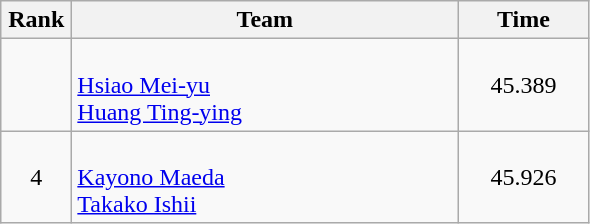<table class=wikitable style="text-align:center">
<tr>
<th width=40>Rank</th>
<th width=250>Team</th>
<th width=80>Time</th>
</tr>
<tr>
<td></td>
<td align=left><br><a href='#'>Hsiao Mei-yu</a><br><a href='#'>Huang Ting-ying</a></td>
<td>45.389</td>
</tr>
<tr>
<td>4</td>
<td align=left><br><a href='#'>Kayono Maeda</a><br><a href='#'>Takako Ishii</a></td>
<td>45.926</td>
</tr>
</table>
